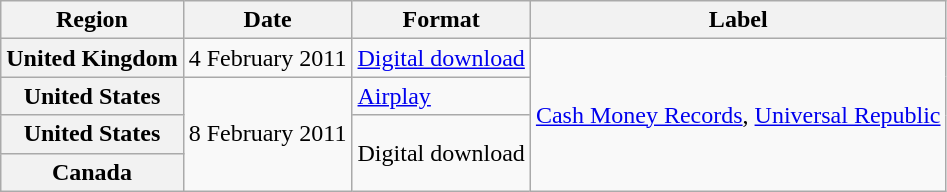<table class="wikitable plainrowheaders">
<tr>
<th scope="col">Region</th>
<th scope="col">Date</th>
<th scope="col">Format</th>
<th scope="col">Label</th>
</tr>
<tr>
<th scope="row">United Kingdom</th>
<td>4 February 2011</td>
<td><a href='#'>Digital download</a></td>
<td rowspan="4"><a href='#'>Cash Money Records</a>, <a href='#'>Universal Republic</a></td>
</tr>
<tr>
<th scope="row">United States</th>
<td rowspan="3">8 February 2011</td>
<td><a href='#'>Airplay</a></td>
</tr>
<tr>
<th scope="row">United States</th>
<td rowspan="2">Digital download</td>
</tr>
<tr>
<th scope="row">Canada</th>
</tr>
</table>
